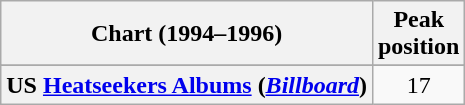<table class="wikitable sortable plainrowheaders">
<tr>
<th scope="col">Chart (1994–1996)</th>
<th scope="col">Peak<br>position</th>
</tr>
<tr>
</tr>
<tr>
</tr>
<tr>
</tr>
<tr>
</tr>
<tr>
</tr>
<tr>
</tr>
<tr>
</tr>
<tr>
<th scope="row">US <a href='#'>Heatseekers Albums</a> (<em><a href='#'>Billboard</a></em>)</th>
<td style="text-align:center;">17</td>
</tr>
</table>
